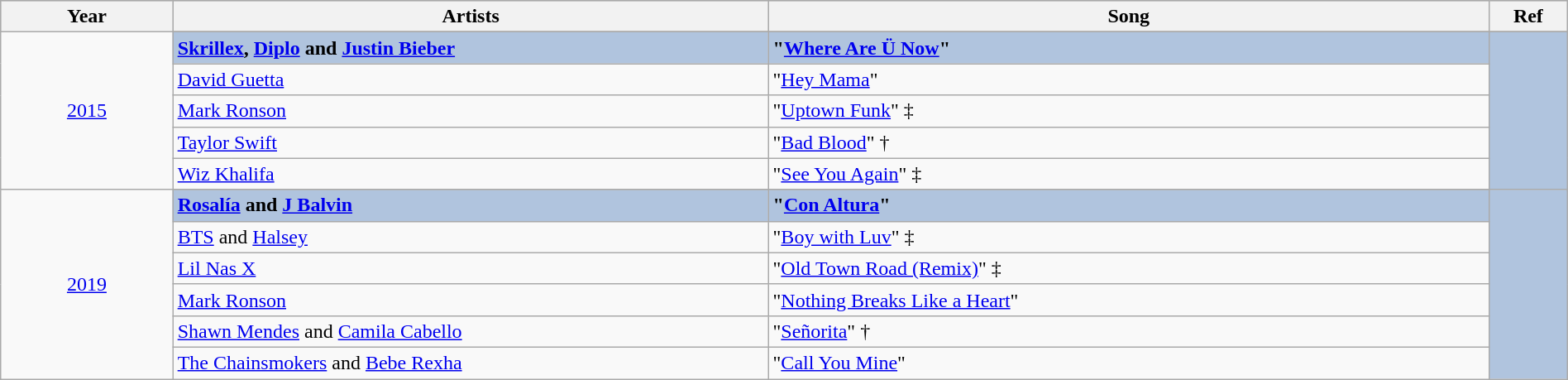<table class="wikitable" style="width:100%;">
<tr style="background:#bebebe;">
<th style="width:11%;">Year</th>
<th style="width:38%;">Artists</th>
<th style="width:46%;">Song</th>
<th style="width:5%;">Ref</th>
</tr>
<tr>
<td rowspan="6" align="center"><a href='#'>2015</a></td>
</tr>
<tr style="background:#B0C4DE">
<td><strong><a href='#'>Skrillex</a>, <a href='#'>Diplo</a> and <a href='#'>Justin Bieber</a></strong></td>
<td><strong>"<a href='#'>Where Are Ü Now</a>"</strong></td>
<td rowspan="6" align="center"></td>
</tr>
<tr>
<td><a href='#'>David Guetta</a> </td>
<td>"<a href='#'>Hey Mama</a>"</td>
</tr>
<tr>
<td><a href='#'>Mark Ronson</a> </td>
<td>"<a href='#'>Uptown Funk</a>" ‡</td>
</tr>
<tr>
<td><a href='#'>Taylor Swift</a> </td>
<td>"<a href='#'>Bad Blood</a>" †</td>
</tr>
<tr>
<td><a href='#'>Wiz Khalifa</a> </td>
<td>"<a href='#'>See You Again</a>" ‡</td>
</tr>
<tr>
<td rowspan="7" align="center"><a href='#'>2019</a></td>
</tr>
<tr style="background:#B0C4DE">
<td><strong><a href='#'>Rosalía</a> and <a href='#'>J Balvin</a> </strong></td>
<td><strong>"<a href='#'>Con Altura</a>"</strong></td>
<td rowspan="7" align="center"></td>
</tr>
<tr>
<td><a href='#'>BTS</a> and <a href='#'>Halsey</a></td>
<td>"<a href='#'>Boy with Luv</a>" ‡</td>
</tr>
<tr>
<td><a href='#'>Lil Nas X</a> </td>
<td>"<a href='#'>Old Town Road (Remix)</a>" ‡</td>
</tr>
<tr>
<td><a href='#'>Mark Ronson</a> </td>
<td>"<a href='#'>Nothing Breaks Like a Heart</a>"</td>
</tr>
<tr>
<td><a href='#'>Shawn Mendes</a> and <a href='#'>Camila Cabello</a></td>
<td>"<a href='#'>Señorita</a>" †</td>
</tr>
<tr>
<td><a href='#'>The Chainsmokers</a> and <a href='#'>Bebe Rexha</a></td>
<td>"<a href='#'>Call You Mine</a>"</td>
</tr>
</table>
